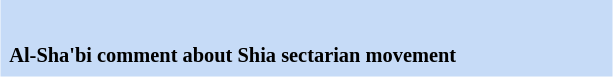<table class="toccolours" style="float: right; margin-left: 1em; margin-right: 2em; font-size: 85%; background:#c6dbf7; color:black; width:30em; max-width: 40%;" cellspacing="5">
<tr>
<td style="text-align: left;"><br></td>
</tr>
<tr>
<td style="text-align: left;"><strong>Al-Sha'bi comment about Shia sectarian movement</strong></td>
</tr>
</table>
